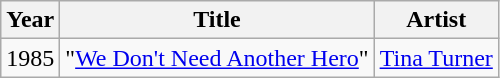<table class="wikitable">
<tr>
<th>Year</th>
<th>Title</th>
<th>Artist</th>
</tr>
<tr>
<td>1985</td>
<td>"<a href='#'>We Don't Need Another Hero</a>"</td>
<td><a href='#'>Tina Turner</a></td>
</tr>
</table>
